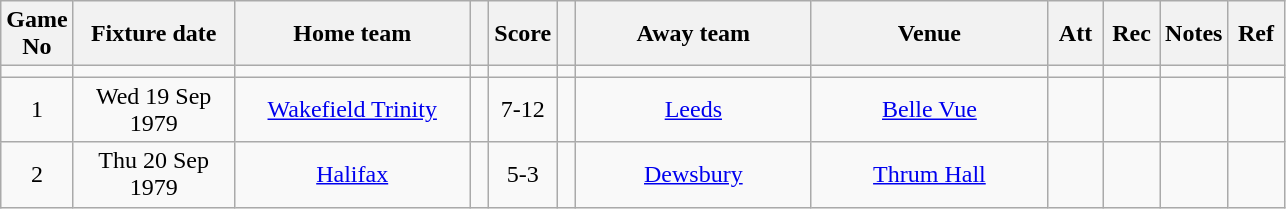<table class="wikitable" style="text-align:center;">
<tr>
<th width=20 abbr="No">Game No</th>
<th width=100 abbr="Date">Fixture date</th>
<th width=150 abbr="Home team">Home team</th>
<th width=5 abbr="space"></th>
<th width=20 abbr="Score">Score</th>
<th width=5 abbr="space"></th>
<th width=150 abbr="Away team">Away team</th>
<th width=150 abbr="Venue">Venue</th>
<th width=30 abbr="Att">Att</th>
<th width=30 abbr="Rec">Rec</th>
<th width=20 abbr="Notes">Notes</th>
<th width=30 abbr="Ref">Ref</th>
</tr>
<tr>
<td></td>
<td></td>
<td></td>
<td></td>
<td></td>
<td></td>
<td></td>
<td></td>
<td></td>
<td></td>
<td></td>
</tr>
<tr>
<td>1</td>
<td>Wed 19 Sep 1979</td>
<td><a href='#'>Wakefield Trinity</a></td>
<td></td>
<td>7-12</td>
<td></td>
<td><a href='#'>Leeds</a></td>
<td><a href='#'>Belle Vue</a></td>
<td></td>
<td></td>
<td></td>
<td></td>
</tr>
<tr>
<td>2</td>
<td>Thu 20 Sep 1979</td>
<td><a href='#'>Halifax</a></td>
<td></td>
<td>5-3</td>
<td></td>
<td><a href='#'>Dewsbury</a></td>
<td><a href='#'>Thrum Hall</a></td>
<td></td>
<td></td>
<td></td>
<td></td>
</tr>
</table>
